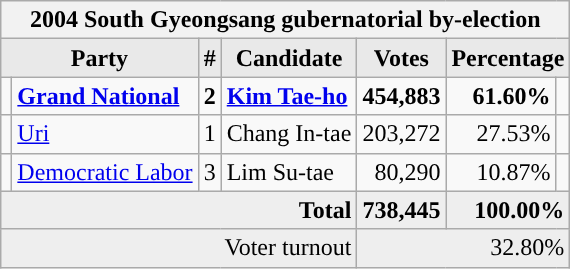<table class="wikitable">
<tr>
<th colspan="7">2004 South Gyeongsang gubernatorial by-election</th>
</tr>
<tr>
<th style="background-color:#E9E9E9" colspan=2>Party</th>
<th style="background-color:#E9E9E9">#</th>
<th style="background-color:#E9E9E9">Candidate</th>
<th style="background-color:#E9E9E9">Votes</th>
<th style="background-color:#E9E9E9" colspan=2>Percentage</th>
</tr>
<tr style="font-weight:bold">
<td></td>
<td align=left><a href='#'>Grand National</a></td>
<td align=center>2</td>
<td align=left><a href='#'>Kim Tae-ho</a></td>
<td align=right>454,883</td>
<td align=right>61.60%</td>
<td align=right></td>
</tr>
<tr>
<td></td>
<td align=left><a href='#'>Uri</a></td>
<td align=center>1</td>
<td align=left>Chang In-tae</td>
<td align=right>203,272</td>
<td align=right>27.53%</td>
<td align=right></td>
</tr>
<tr>
<td></td>
<td align=left><a href='#'>Democratic Labor</a></td>
<td align=center>3</td>
<td align=left>Lim Su-tae</td>
<td align=right>80,290</td>
<td align=right>10.87%</td>
<td align=right></td>
</tr>
<tr bgcolor="#EEEEEE" style="font-weight:bold">
<td colspan="4" align=right>Total</td>
<td align=right>738,445</td>
<td align=right colspan=2>100.00%</td>
</tr>
<tr bgcolor="#EEEEEE">
<td colspan="4" align="right">Voter turnout</td>
<td colspan="3" align="right">32.80%</td>
</tr>
</table>
